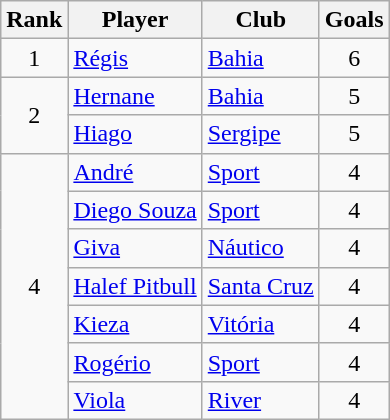<table class="wikitable" style="text-align:center">
<tr>
<th>Rank</th>
<th>Player</th>
<th>Club</th>
<th>Goals</th>
</tr>
<tr>
<td>1</td>
<td align="left"> <a href='#'>Régis</a></td>
<td align="left"> <a href='#'>Bahia</a></td>
<td>6</td>
</tr>
<tr>
<td rowspan=2>2</td>
<td align="left"> <a href='#'>Hernane</a></td>
<td align="left"> <a href='#'>Bahia</a></td>
<td>5</td>
</tr>
<tr>
<td align="left"> <a href='#'>Hiago</a></td>
<td align="left"> <a href='#'>Sergipe</a></td>
<td>5</td>
</tr>
<tr>
<td rowspan=7>4</td>
<td align="left"> <a href='#'>André</a></td>
<td align="left"> <a href='#'>Sport</a></td>
<td>4</td>
</tr>
<tr>
<td align="left"> <a href='#'>Diego Souza</a></td>
<td align="left"> <a href='#'>Sport</a></td>
<td>4</td>
</tr>
<tr>
<td align="left"> <a href='#'>Giva</a></td>
<td align="left"> <a href='#'>Náutico</a></td>
<td>4</td>
</tr>
<tr>
<td align="left"> <a href='#'>Halef Pitbull</a></td>
<td align="left"> <a href='#'>Santa Cruz</a></td>
<td>4</td>
</tr>
<tr>
<td align="left"> <a href='#'>Kieza</a></td>
<td align="left"> <a href='#'>Vitória</a></td>
<td>4</td>
</tr>
<tr>
<td align="left"> <a href='#'>Rogério</a></td>
<td align="left"> <a href='#'>Sport</a></td>
<td>4</td>
</tr>
<tr>
<td align="left"> <a href='#'>Viola</a></td>
<td align="left"> <a href='#'>River</a></td>
<td>4</td>
</tr>
</table>
